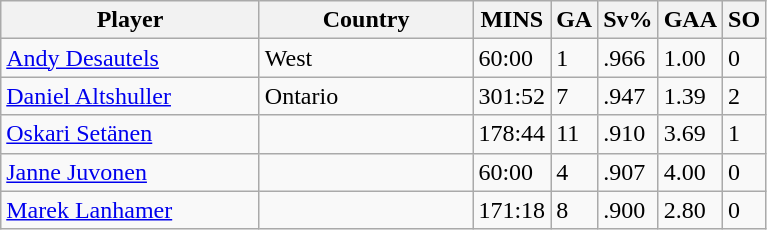<table class="wikitable">
<tr>
<th width=165>Player</th>
<th width=135>Country</th>
<th width=20>MINS</th>
<th width=20>GA</th>
<th width=20>Sv%</th>
<th width=20>GAA</th>
<th width=20>SO</th>
</tr>
<tr>
<td><a href='#'>Andy Desautels</a></td>
<td> West</td>
<td>60:00</td>
<td>1</td>
<td>.966</td>
<td>1.00</td>
<td>0</td>
</tr>
<tr>
<td><a href='#'>Daniel Altshuller</a></td>
<td> Ontario</td>
<td>301:52</td>
<td>7</td>
<td>.947</td>
<td>1.39</td>
<td>2</td>
</tr>
<tr>
<td><a href='#'>Oskari Setänen</a></td>
<td></td>
<td>178:44</td>
<td>11</td>
<td>.910</td>
<td>3.69</td>
<td>1</td>
</tr>
<tr>
<td><a href='#'>Janne Juvonen</a></td>
<td></td>
<td>60:00</td>
<td>4</td>
<td>.907</td>
<td>4.00</td>
<td>0</td>
</tr>
<tr>
<td><a href='#'>Marek Lanhamer</a></td>
<td></td>
<td>171:18</td>
<td>8</td>
<td>.900</td>
<td>2.80</td>
<td>0</td>
</tr>
</table>
